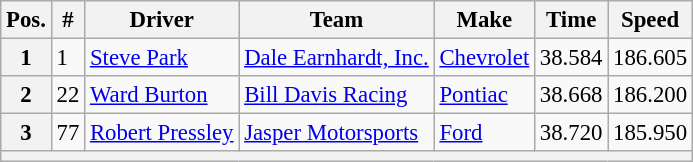<table class="wikitable" style="font-size:95%">
<tr>
<th>Pos.</th>
<th>#</th>
<th>Driver</th>
<th>Team</th>
<th>Make</th>
<th>Time</th>
<th>Speed</th>
</tr>
<tr>
<th>1</th>
<td>1</td>
<td><a href='#'>Steve Park</a></td>
<td><a href='#'>Dale Earnhardt, Inc.</a></td>
<td><a href='#'>Chevrolet</a></td>
<td>38.584</td>
<td>186.605</td>
</tr>
<tr>
<th>2</th>
<td>22</td>
<td><a href='#'>Ward Burton</a></td>
<td><a href='#'>Bill Davis Racing</a></td>
<td><a href='#'>Pontiac</a></td>
<td>38.668</td>
<td>186.200</td>
</tr>
<tr>
<th>3</th>
<td>77</td>
<td><a href='#'>Robert Pressley</a></td>
<td><a href='#'>Jasper Motorsports</a></td>
<td><a href='#'>Ford</a></td>
<td>38.720</td>
<td>185.950</td>
</tr>
<tr>
<th colspan="7"></th>
</tr>
</table>
